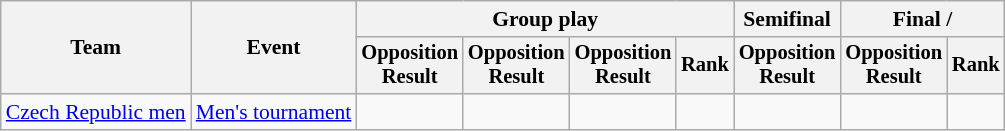<table class=wikitable style=font-size:90%;text-align:center>
<tr>
<th rowspan=2>Team</th>
<th rowspan=2>Event</th>
<th colspan=4>Group play</th>
<th>Semifinal</th>
<th colspan=2>Final / </th>
</tr>
<tr style=font-size:95%>
<th>Opposition<br>Result</th>
<th>Opposition<br>Result</th>
<th>Opposition<br>Result</th>
<th>Rank</th>
<th>Opposition<br>Result</th>
<th>Opposition<br>Result</th>
<th>Rank</th>
</tr>
<tr>
<td align=left><a href='#'>Czech Republic men</a></td>
<td align=left><a href='#'>Men's tournament</a></td>
<td></td>
<td></td>
<td></td>
<td></td>
<td></td>
<td></td>
<td></td>
</tr>
</table>
